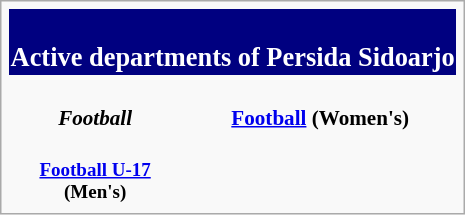<table class="infobox" style="font-size: 88%; width: 22em; text-align: center">
<tr>
<th colspan=3 style="font-size: 125%; background-color:#000080; color:white; text-align:center;"><br>Active departments of Persida Sidoarjo</th>
</tr>
<tr style="text-align: center">
<td><br><strong><em>Football</em></strong></td>
<td><br><strong><a href='#'>Football</a> (Women's)</strong></td>
</tr>
<tr style="font-size: 90%; text-align: center">
<td><br><strong><a href='#'>Football U-17</a><br> (Men's)</strong></td>
</tr>
</table>
